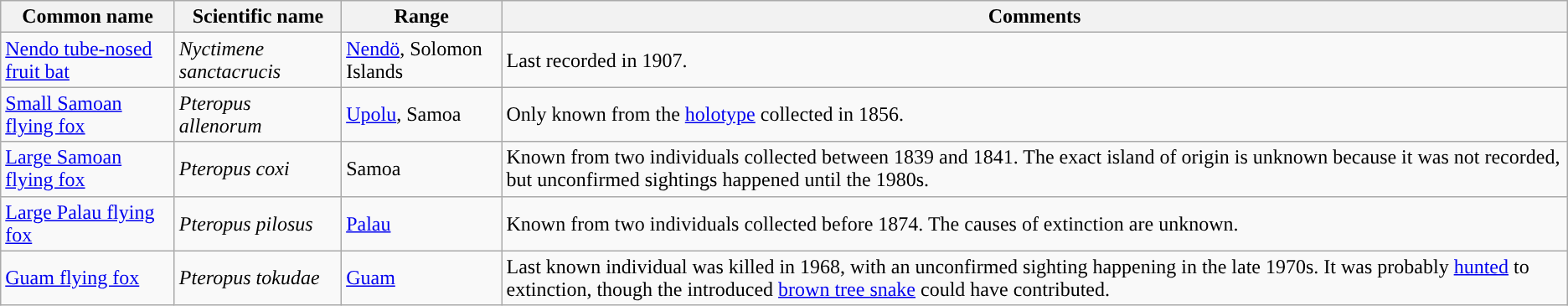<table class="wikitable">
<tr>
<th>Common name</th>
<th>Scientific name</th>
<th>Range</th>
<th class="unsortable">Comments</th>
</tr>
<tr>
<td><a href='#'>Nendo tube-nosed fruit bat</a></td>
<td><em>Nyctimene sanctacrucis</em></td>
<td><a href='#'>Nendö</a>, Solomon Islands</td>
<td>Last recorded in 1907.</td>
</tr>
<tr>
<td><a href='#'>Small Samoan flying fox</a></td>
<td><em>Pteropus allenorum</em></td>
<td><a href='#'>Upolu</a>, Samoa</td>
<td>Only known from the <a href='#'>holotype</a> collected in 1856.</td>
</tr>
<tr>
<td><a href='#'>Large Samoan flying fox</a></td>
<td><em>Pteropus coxi</em></td>
<td>Samoa</td>
<td>Known from two individuals collected between 1839 and 1841. The exact island of origin is unknown because it was not recorded, but unconfirmed sightings happened until the 1980s.</td>
</tr>
<tr>
<td><a href='#'>Large Palau flying fox</a></td>
<td><em>Pteropus pilosus</em></td>
<td><a href='#'>Palau</a></td>
<td>Known from two individuals collected before 1874. The causes of extinction are unknown.</td>
</tr>
<tr>
<td><a href='#'>Guam flying fox</a></td>
<td><em>Pteropus tokudae</em></td>
<td><a href='#'>Guam</a></td>
<td>Last known individual was killed in 1968, with an unconfirmed sighting happening in the late 1970s. It was probably <a href='#'>hunted</a> to extinction, though the introduced <a href='#'>brown tree snake</a> could have contributed.</td>
</tr>
</table>
